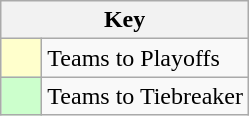<table class="wikitable" style="text-align: center;">
<tr>
<th colspan=2>Key</th>
</tr>
<tr>
<td style="background:#ffffcc; width:20px;"></td>
<td align=left>Teams to Playoffs</td>
</tr>
<tr>
<td style="background:#ccffcc; width:20px;"></td>
<td align=left>Teams to Tiebreaker</td>
</tr>
</table>
